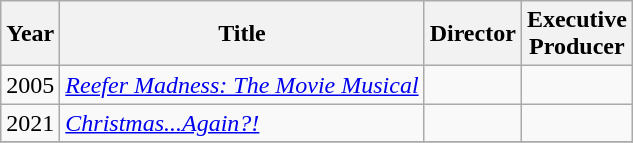<table class="wikitable">
<tr>
<th>Year</th>
<th>Title</th>
<th>Director</th>
<th>Executive<br>Producer</th>
</tr>
<tr>
<td>2005</td>
<td><em><a href='#'>Reefer Madness: The Movie Musical</a></em></td>
<td></td>
<td></td>
</tr>
<tr>
<td>2021</td>
<td><em><a href='#'>Christmas...Again?!</a></em></td>
<td></td>
<td></td>
</tr>
<tr>
</tr>
</table>
